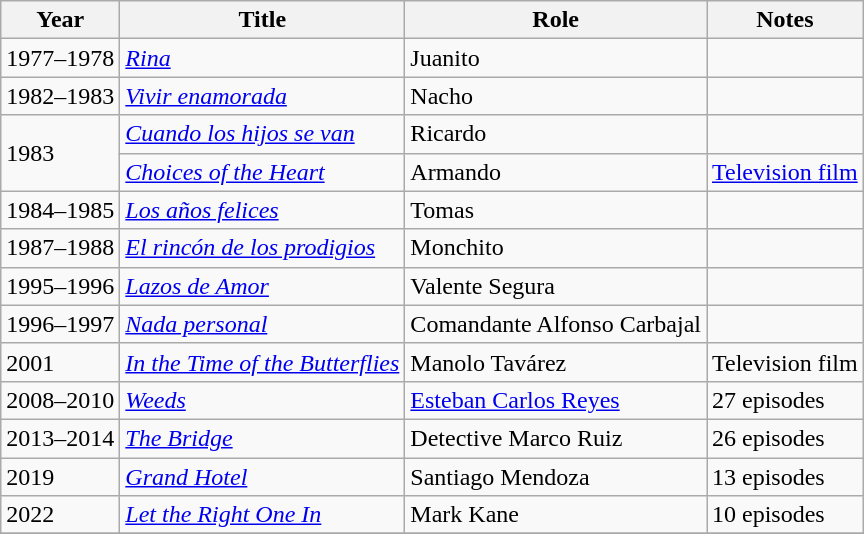<table class="wikitable sortable">
<tr>
<th>Year</th>
<th>Title</th>
<th>Role</th>
<th>Notes</th>
</tr>
<tr>
<td>1977–1978</td>
<td><em><a href='#'>Rina</a></em></td>
<td>Juanito</td>
<td></td>
</tr>
<tr>
<td>1982–1983</td>
<td><em><a href='#'>Vivir enamorada</a></em></td>
<td>Nacho</td>
<td></td>
</tr>
<tr>
<td rowspan="2">1983</td>
<td><em><a href='#'>Cuando los hijos se van</a></em></td>
<td>Ricardo</td>
<td></td>
</tr>
<tr>
<td><em><a href='#'>Choices of the Heart</a></em></td>
<td>Armando</td>
<td><a href='#'>Television film</a></td>
</tr>
<tr>
<td>1984–1985</td>
<td><em><a href='#'>Los años felices</a></em></td>
<td>Tomas</td>
<td></td>
</tr>
<tr>
<td>1987–1988</td>
<td><em><a href='#'>El rincón de los prodigios</a></em></td>
<td>Monchito</td>
<td></td>
</tr>
<tr>
<td>1995–1996</td>
<td><em><a href='#'>Lazos de Amor</a></em></td>
<td>Valente Segura</td>
<td></td>
</tr>
<tr>
<td>1996–1997</td>
<td><em><a href='#'>Nada personal</a></em></td>
<td>Comandante Alfonso Carbajal</td>
<td></td>
</tr>
<tr>
<td>2001</td>
<td><em><a href='#'>In the Time of the Butterflies</a></em></td>
<td>Manolo Tavárez</td>
<td>Television film</td>
</tr>
<tr>
<td>2008–2010</td>
<td><em><a href='#'>Weeds</a></em></td>
<td><a href='#'>Esteban Carlos Reyes</a></td>
<td>27 episodes</td>
</tr>
<tr>
<td>2013–2014</td>
<td><em><a href='#'>The Bridge</a></em></td>
<td>Detective Marco Ruiz</td>
<td>26 episodes</td>
</tr>
<tr>
<td>2019</td>
<td><em><a href='#'>Grand Hotel</a></em></td>
<td>Santiago Mendoza</td>
<td>13 episodes</td>
</tr>
<tr>
<td>2022</td>
<td><em><a href='#'>Let the Right One In</a></em></td>
<td>Mark Kane</td>
<td>10 episodes</td>
</tr>
<tr>
</tr>
</table>
